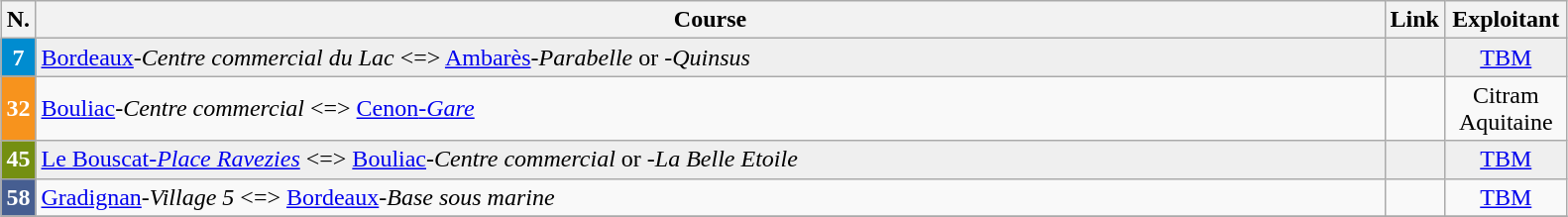<table class="wikitable" style="margin:0.5em auto">
<tr>
<th style="width:5px;">N.</th>
<th style="width:900px;">Course</th>
<th style="width:5px;">Link</th>
<th style="width:75px;">Exploitant</th>
</tr>
<tr style="background:#EFEFEF">
<td style="background:#008CD0; text-align:center; color:white;"><strong>7</strong></td>
<td><a href='#'>Bordeaux</a><em>-Centre commercial du Lac</em> <=> <a href='#'>Ambarès</a><em>-Parabelle</em> or <em>-Quinsus</em></td>
<td></td>
<td style="text-align:center;"><a href='#'>TBM</a></td>
</tr>
<tr>
<td style="background:#f7931d; text-align:center; color:white;"><strong>32</strong></td>
<td><a href='#'>Bouliac</a><em>-Centre commercial</em> <=> <a href='#'>Cenon<em>-Gare</em></a></td>
<td></td>
<td style="text-align:center;">Citram Aquitaine</td>
</tr>
<tr style="background:#EFEFEF">
<td style="background:#748f11; text-align:center; color:white;"><strong>45</strong></td>
<td><a href='#'>Le Bouscat<em>-Place Ravezies</em></a> <=> <a href='#'>Bouliac</a><em>-Centre commercial</em> or <em>-La Belle Etoile</em></td>
<td></td>
<td style="text-align:center;"><a href='#'>TBM</a></td>
</tr>
<tr>
<td style="background:#465e91; text-align:center; color:white;"><strong>58</strong></td>
<td><a href='#'>Gradignan</a><em>-Village 5</em> <=> <a href='#'>Bordeaux</a><em>-Base sous marine</em></td>
<td></td>
<td style="text-align:center;"><a href='#'>TBM</a></td>
</tr>
<tr style="background:#EFEFEF">
</tr>
</table>
